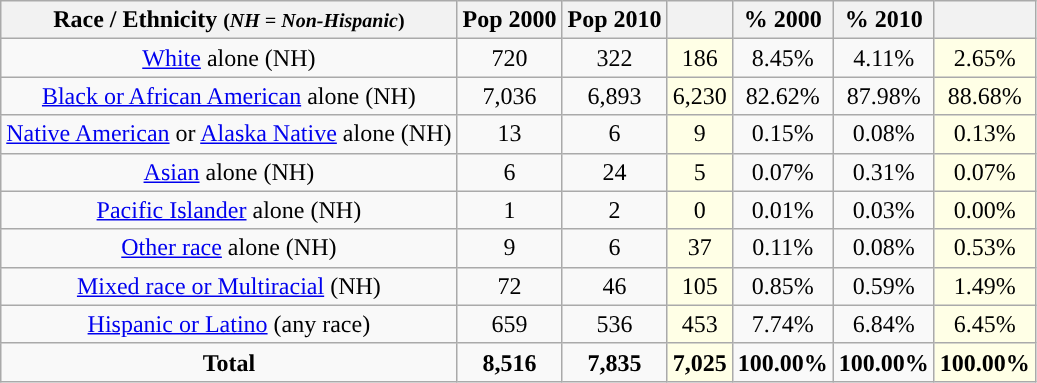<table class="wikitable" style="text-align:center;">
<tr>
<th>Race / Ethnicity <small>(<em>NH = Non-Hispanic</em>)</small></th>
<th>Pop 2000</th>
<th>Pop 2010</th>
<th></th>
<th>% 2000</th>
<th>% 2010</th>
<th></th>
</tr>
<tr>
<td><a href='#'>White</a> alone (NH)</td>
<td>720</td>
<td>322</td>
<td style='background: #ffffe6;'>186</td>
<td>8.45%</td>
<td>4.11%</td>
<td style='background: #ffffe6;'>2.65%</td>
</tr>
<tr>
<td><a href='#'>Black or African American</a> alone (NH)</td>
<td>7,036</td>
<td>6,893</td>
<td style='background: #ffffe6;'>6,230</td>
<td>82.62%</td>
<td>87.98%</td>
<td style='background: #ffffe6;'>88.68%</td>
</tr>
<tr>
<td><a href='#'>Native American</a> or <a href='#'>Alaska Native</a> alone (NH)</td>
<td>13</td>
<td>6</td>
<td style='background: #ffffe6;'>9</td>
<td>0.15%</td>
<td>0.08%</td>
<td style='background: #ffffe6;'>0.13%</td>
</tr>
<tr>
<td><a href='#'>Asian</a> alone (NH)</td>
<td>6</td>
<td>24</td>
<td style='background: #ffffe6;'>5</td>
<td>0.07%</td>
<td>0.31%</td>
<td style='background: #ffffe6;'>0.07%</td>
</tr>
<tr>
<td><a href='#'>Pacific Islander</a> alone (NH)</td>
<td>1</td>
<td>2</td>
<td style='background: #ffffe6;'>0</td>
<td>0.01%</td>
<td>0.03%</td>
<td style='background: #ffffe6;'>0.00%</td>
</tr>
<tr>
<td><a href='#'>Other race</a> alone (NH)</td>
<td>9</td>
<td>6</td>
<td style='background: #ffffe6;'>37</td>
<td>0.11%</td>
<td>0.08%</td>
<td style='background: #ffffe6;'>0.53%</td>
</tr>
<tr>
<td><a href='#'>Mixed race or Multiracial</a> (NH)</td>
<td>72</td>
<td>46</td>
<td style='background: #ffffe6;'>105</td>
<td>0.85%</td>
<td>0.59%</td>
<td style='background: #ffffe6;'>1.49%</td>
</tr>
<tr>
<td><a href='#'>Hispanic or Latino</a> (any race)</td>
<td>659</td>
<td>536</td>
<td style='background: #ffffe6;'>453</td>
<td>7.74%</td>
<td>6.84%</td>
<td style='background: #ffffe6;'>6.45%</td>
</tr>
<tr>
<td><strong>Total</strong></td>
<td><strong>8,516</strong></td>
<td><strong>7,835</strong></td>
<td style='background: #ffffe6;'><strong>7,025</strong></td>
<td><strong>100.00%</strong></td>
<td><strong>100.00%</strong></td>
<td style='background: #ffffe6;'><strong>100.00%</strong></td>
</tr>
</table>
